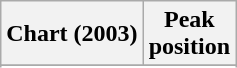<table class="wikitable sortable plainrowheaders" style="text-align:center">
<tr>
<th scope="col">Chart (2003)</th>
<th scope="col">Peak<br> position</th>
</tr>
<tr>
</tr>
<tr>
</tr>
</table>
